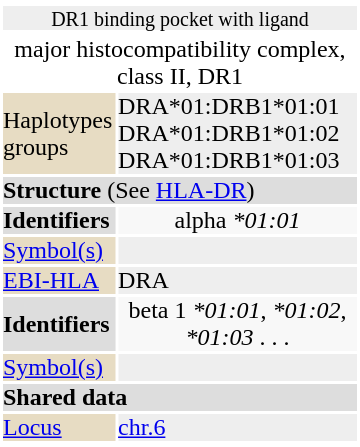<table id="drugInfoBox" style="float: right; clear: right; margin: 0 0 0.5em 1em; background: #ffffff;" class="toccolours" border=0 cellpadding=0 align=right width="240px">
<tr>
<td align="center" colspan="3"></td>
</tr>
<tr style="text-align: center; line-height: 1.00;background:#eeeeee">
<td colspan="3" color="white"><small>DR1 binding pocket with ligand</small>  </td>
</tr>
<tr>
<td align="center" colspan="2"></td>
</tr>
<tr>
<td align="center" colspan="2"><div>major histocompatibility complex, class II, DR1</div></td>
</tr>
<tr>
<td bgcolor="#e7dcc3">Haplotypes groups</td>
<td bgcolor="#eeeeee">DRA*01:DRB1*01:01 DRA*01:DRB1*01:02 DRA*01:DRB1*01:03</td>
</tr>
<tr>
<td colspan="2" bgcolor="#dddddd"><strong>Structure</strong> (See <a href='#'>HLA-DR</a>)</td>
</tr>
<tr style="background:#f8f8f8">
<td bgcolor="#dddddd"><strong>Identifiers</strong></td>
<td align="center"><div>alpha <em>*01:01</em></div></td>
</tr>
<tr>
<td bgcolor="#e7dcc3"><a href='#'>Symbol(s)</a></td>
<td bgcolor="#eeeeee"></td>
</tr>
<tr>
<td bgcolor="#e7dcc3"><a href='#'>EBI-HLA</a></td>
<td bgcolor="#eeeeee">DRA </td>
</tr>
<tr style="background:#f8f8f8">
<td bgcolor="#dddddd"><strong>Identifiers</strong></td>
<td align="center"><div>beta 1 <em>*01:01</em>, <em>*01:02</em>, <em>*01:03</em> . . .</div></td>
</tr>
<tr>
<td bgcolor="#e7dcc3"><a href='#'>Symbol(s)</a></td>
<td bgcolor="#eeeeee"></td>
</tr>
<tr>
<td colspan="2" bgcolor="#dddddd"><strong>Shared data</strong></td>
</tr>
<tr>
<td bgcolor="#e7dcc3"><a href='#'>Locus</a></td>
<td bgcolor="#eeeeee"><a href='#'>chr.6</a> <em></em></td>
</tr>
<tr>
</tr>
</table>
